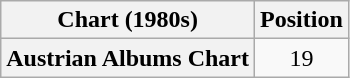<table class="wikitable plainrowheaders" style="text-align:center;">
<tr>
<th scope="col">Chart (1980s)</th>
<th scope="col">Position</th>
</tr>
<tr>
<th scope="row">Austrian Albums Chart</th>
<td>19</td>
</tr>
</table>
